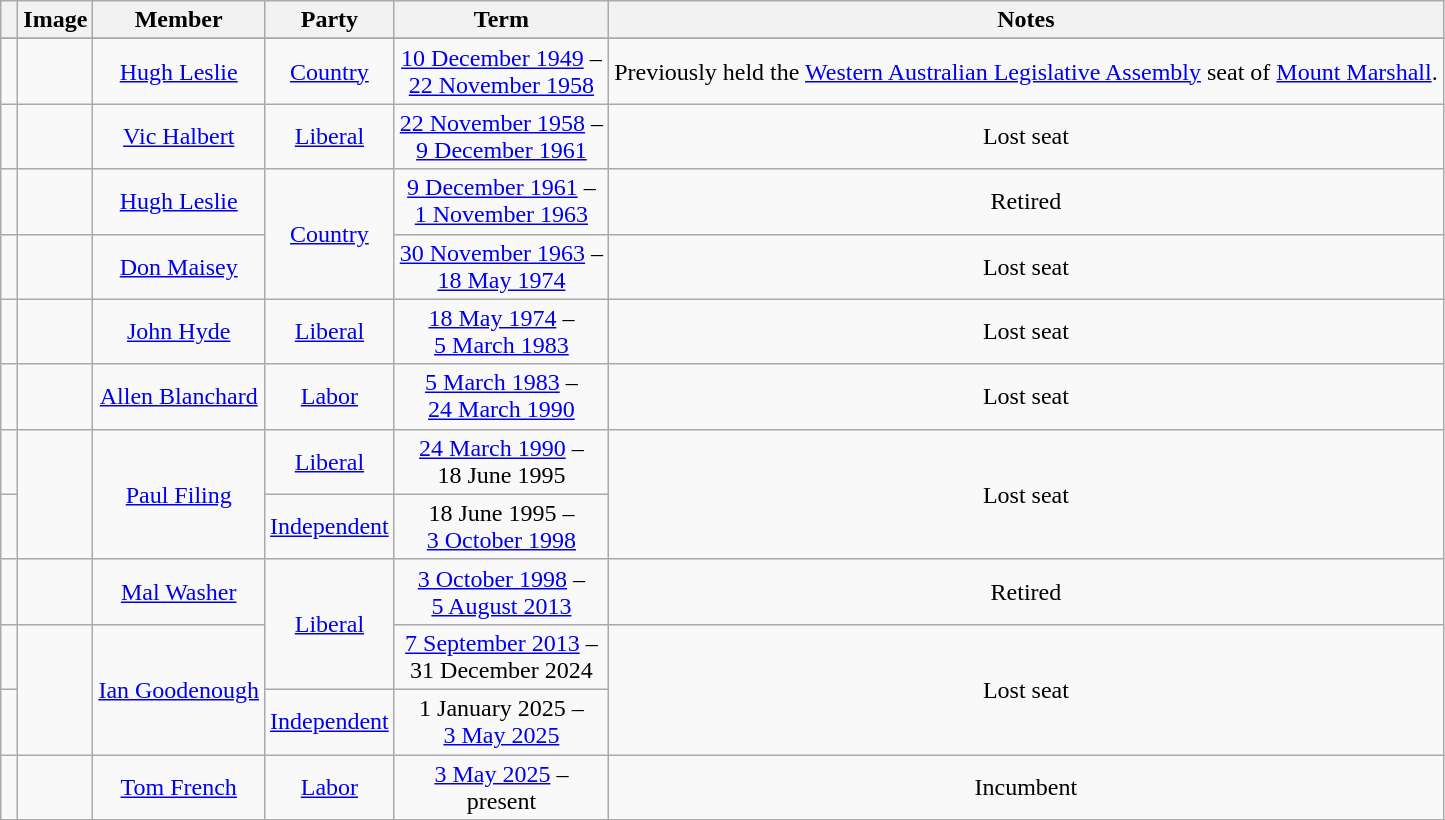<table class=wikitable style="text-align:center">
<tr>
<th></th>
<th>Image</th>
<th>Member</th>
<th>Party</th>
<th>Term</th>
<th>Notes</th>
</tr>
<tr>
</tr>
<tr>
<td> </td>
<td></td>
<td><a href='#'>Hugh Leslie</a><br></td>
<td><a href='#'>Country</a></td>
<td nowrap><a href='#'>10 December 1949</a> –<br><a href='#'>22 November 1958</a></td>
<td>Previously held the <a href='#'>Western Australian Legislative Assembly</a> seat of <a href='#'>Mount Marshall</a>.</td>
</tr>
<tr>
<td> </td>
<td></td>
<td><a href='#'>Vic Halbert</a><br></td>
<td><a href='#'>Liberal</a></td>
<td nowrap><a href='#'>22 November 1958</a> –<br><a href='#'>9 December 1961</a></td>
<td>Lost seat</td>
</tr>
<tr>
<td> </td>
<td></td>
<td><a href='#'>Hugh Leslie</a><br></td>
<td rowspan="2"><a href='#'>Country</a></td>
<td nowrap><a href='#'>9 December 1961</a> –<br><a href='#'>1 November 1963</a></td>
<td>Retired</td>
</tr>
<tr>
<td> </td>
<td></td>
<td><a href='#'>Don Maisey</a><br></td>
<td nowrap><a href='#'>30 November 1963</a> –<br><a href='#'>18 May 1974</a></td>
<td>Lost seat</td>
</tr>
<tr>
<td> </td>
<td></td>
<td><a href='#'>John Hyde</a><br></td>
<td><a href='#'>Liberal</a></td>
<td nowrap><a href='#'>18 May 1974</a> –<br><a href='#'>5 March 1983</a></td>
<td>Lost seat</td>
</tr>
<tr>
<td> </td>
<td></td>
<td><a href='#'>Allen Blanchard</a><br></td>
<td><a href='#'>Labor</a></td>
<td nowrap><a href='#'>5 March 1983</a> –<br><a href='#'>24 March 1990</a></td>
<td>Lost seat</td>
</tr>
<tr>
<td> </td>
<td rowspan=2></td>
<td rowspan=2><a href='#'>Paul Filing</a><br></td>
<td><a href='#'>Liberal</a></td>
<td nowrap><a href='#'>24 March 1990</a> –<br>18 June 1995</td>
<td rowspan=2>Lost seat</td>
</tr>
<tr>
<td> </td>
<td nowrap><a href='#'>Independent</a></td>
<td nowrap>18 June 1995 –<br><a href='#'>3 October 1998</a></td>
</tr>
<tr>
<td> </td>
<td></td>
<td><a href='#'>Mal Washer</a><br></td>
<td rowspan="2"><a href='#'>Liberal</a></td>
<td nowrap><a href='#'>3 October 1998</a> –<br><a href='#'>5 August 2013</a></td>
<td>Retired</td>
</tr>
<tr>
<td> </td>
<td rowspan=2></td>
<td rowspan=2><a href='#'>Ian Goodenough</a><br></td>
<td nowrap><a href='#'>7 September 2013</a> –<br>31 December 2024</td>
<td rowspan=2>Lost seat</td>
</tr>
<tr>
<td> </td>
<td nowrap><a href='#'>Independent</a></td>
<td nowrap>1 January 2025 –<br> <a href='#'> 3 May 2025</a></td>
</tr>
<tr>
<td> </td>
<td></td>
<td><a href='#'> Tom French</a><br></td>
<td><a href='#'>Labor</a></td>
<td nowrap><a href='#'>3 May 2025</a> –<br>present</td>
<td>Incumbent</td>
</tr>
</table>
